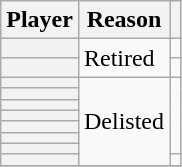<table class="wikitable plainrowheaders">
<tr>
<th scope="col">Player</th>
<th scope="col">Reason</th>
<th scope="col"></th>
</tr>
<tr>
<th scope="row"></th>
<td rowspan=2>Retired</td>
<td align="center"></td>
</tr>
<tr>
<th scope="row"></th>
<td align="center"></td>
</tr>
<tr>
<th scope="row"></th>
<td rowspan=8>Delisted</td>
<td align="center" rowspan="7"></td>
</tr>
<tr>
<th scope="row"></th>
</tr>
<tr>
<th scope="row"></th>
</tr>
<tr>
<th scope="row"></th>
</tr>
<tr>
<th scope="row"></th>
</tr>
<tr>
<th scope="row"></th>
</tr>
<tr>
<th scope="row"></th>
</tr>
<tr>
<th scope="row"></th>
<td align="center"></td>
</tr>
<tr>
</tr>
</table>
